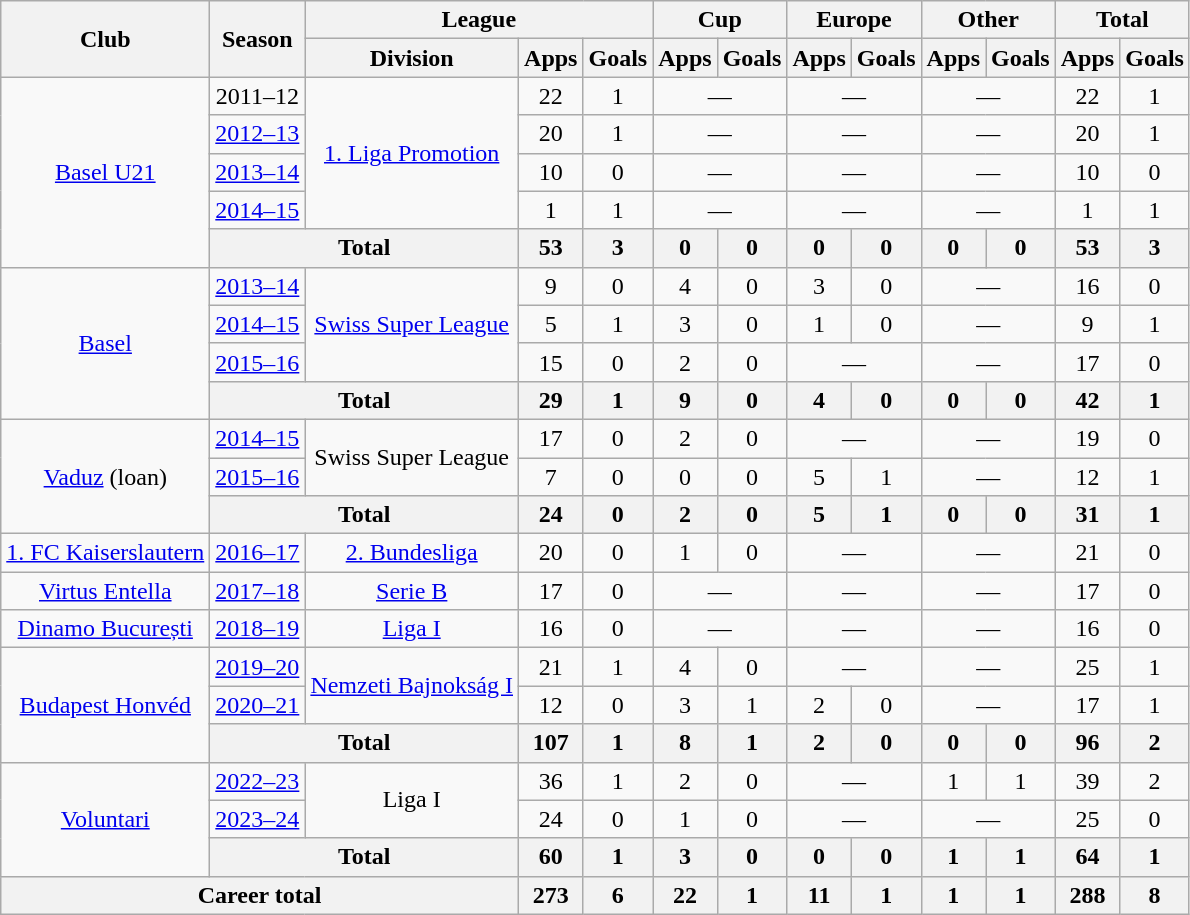<table class="wikitable" style="text-align:center">
<tr>
<th rowspan="2">Club</th>
<th rowspan="2">Season</th>
<th colspan="3">League</th>
<th colspan="2">Cup</th>
<th colspan="2">Europe</th>
<th colspan="2">Other</th>
<th colspan="2">Total</th>
</tr>
<tr>
<th>Division</th>
<th>Apps</th>
<th>Goals</th>
<th>Apps</th>
<th>Goals</th>
<th>Apps</th>
<th>Goals</th>
<th>Apps</th>
<th>Goals</th>
<th>Apps</th>
<th>Goals</th>
</tr>
<tr>
<td rowspan="5"><a href='#'>Basel U21</a></td>
<td>2011–12</td>
<td rowspan="4"><a href='#'>1. Liga Promotion</a></td>
<td>22</td>
<td>1</td>
<td colspan="2">—</td>
<td colspan="2">—</td>
<td colspan="2">—</td>
<td>22</td>
<td>1</td>
</tr>
<tr>
<td><a href='#'>2012–13</a></td>
<td>20</td>
<td>1</td>
<td colspan="2">—</td>
<td colspan="2">—</td>
<td colspan="2">—</td>
<td>20</td>
<td>1</td>
</tr>
<tr>
<td><a href='#'>2013–14</a></td>
<td>10</td>
<td>0</td>
<td colspan="2">—</td>
<td colspan="2">—</td>
<td colspan="2">—</td>
<td>10</td>
<td>0</td>
</tr>
<tr>
<td><a href='#'>2014–15</a></td>
<td>1</td>
<td>1</td>
<td colspan="2">—</td>
<td colspan="2">—</td>
<td colspan="2">—</td>
<td>1</td>
<td>1</td>
</tr>
<tr>
<th colspan="2">Total</th>
<th>53</th>
<th>3</th>
<th>0</th>
<th>0</th>
<th>0</th>
<th>0</th>
<th>0</th>
<th>0</th>
<th>53</th>
<th>3</th>
</tr>
<tr>
<td rowspan="4"><a href='#'>Basel</a></td>
<td><a href='#'>2013–14</a></td>
<td rowspan="3"><a href='#'>Swiss Super League</a></td>
<td>9</td>
<td>0</td>
<td>4</td>
<td>0</td>
<td>3</td>
<td>0</td>
<td colspan="2">—</td>
<td>16</td>
<td>0</td>
</tr>
<tr>
<td><a href='#'>2014–15</a></td>
<td>5</td>
<td>1</td>
<td>3</td>
<td>0</td>
<td>1</td>
<td>0</td>
<td colspan="2">—</td>
<td>9</td>
<td>1</td>
</tr>
<tr>
<td><a href='#'>2015–16</a></td>
<td>15</td>
<td>0</td>
<td>2</td>
<td>0</td>
<td colspan="2">—</td>
<td colspan="2">—</td>
<td>17</td>
<td>0</td>
</tr>
<tr>
<th colspan="2">Total</th>
<th>29</th>
<th>1</th>
<th>9</th>
<th>0</th>
<th>4</th>
<th>0</th>
<th>0</th>
<th>0</th>
<th>42</th>
<th>1</th>
</tr>
<tr>
<td rowspan="3"><a href='#'>Vaduz</a> (loan)</td>
<td><a href='#'>2014–15</a></td>
<td rowspan="2">Swiss Super League</td>
<td>17</td>
<td>0</td>
<td>2</td>
<td>0</td>
<td colspan="2">—</td>
<td colspan="2">—</td>
<td>19</td>
<td>0</td>
</tr>
<tr>
<td><a href='#'>2015–16</a></td>
<td>7</td>
<td>0</td>
<td>0</td>
<td>0</td>
<td>5</td>
<td>1</td>
<td colspan="2">—</td>
<td>12</td>
<td>1</td>
</tr>
<tr>
<th colspan="2">Total</th>
<th>24</th>
<th>0</th>
<th>2</th>
<th>0</th>
<th>5</th>
<th>1</th>
<th>0</th>
<th>0</th>
<th>31</th>
<th>1</th>
</tr>
<tr>
<td><a href='#'>1. FC Kaiserslautern</a></td>
<td><a href='#'>2016–17</a></td>
<td><a href='#'>2. Bundesliga</a></td>
<td>20</td>
<td>0</td>
<td>1</td>
<td>0</td>
<td colspan="2">—</td>
<td colspan="2">—</td>
<td>21</td>
<td>0</td>
</tr>
<tr>
<td><a href='#'>Virtus Entella</a></td>
<td><a href='#'>2017–18</a></td>
<td><a href='#'>Serie B</a></td>
<td>17</td>
<td>0</td>
<td colspan="2">—</td>
<td colspan="2">—</td>
<td colspan="2">—</td>
<td>17</td>
<td>0</td>
</tr>
<tr>
<td><a href='#'>Dinamo București</a></td>
<td><a href='#'>2018–19</a></td>
<td><a href='#'>Liga I</a></td>
<td>16</td>
<td>0</td>
<td colspan="2">—</td>
<td colspan="2">—</td>
<td colspan="2">—</td>
<td>16</td>
<td>0</td>
</tr>
<tr>
<td rowspan="3"><a href='#'>Budapest Honvéd</a></td>
<td><a href='#'>2019–20</a></td>
<td rowspan="2"><a href='#'>Nemzeti Bajnokság I</a></td>
<td>21</td>
<td>1</td>
<td>4</td>
<td>0</td>
<td colspan="2">—</td>
<td colspan="2">—</td>
<td>25</td>
<td>1</td>
</tr>
<tr>
<td><a href='#'>2020–21</a></td>
<td>12</td>
<td>0</td>
<td>3</td>
<td>1</td>
<td>2</td>
<td>0</td>
<td colspan="2">—</td>
<td>17</td>
<td>1</td>
</tr>
<tr>
<th colspan="2">Total</th>
<th>107</th>
<th>1</th>
<th>8</th>
<th>1</th>
<th>2</th>
<th>0</th>
<th>0</th>
<th>0</th>
<th>96</th>
<th>2</th>
</tr>
<tr>
<td rowspan="3"><a href='#'>Voluntari</a></td>
<td><a href='#'>2022–23</a></td>
<td rowspan="2">Liga I</td>
<td>36</td>
<td>1</td>
<td>2</td>
<td>0</td>
<td colspan="2">—</td>
<td>1</td>
<td>1</td>
<td>39</td>
<td>2</td>
</tr>
<tr>
<td><a href='#'>2023–24</a></td>
<td>24</td>
<td>0</td>
<td>1</td>
<td>0</td>
<td colspan="2">—</td>
<td colspan="2">—</td>
<td>25</td>
<td>0</td>
</tr>
<tr>
<th colspan="2">Total</th>
<th>60</th>
<th>1</th>
<th>3</th>
<th>0</th>
<th>0</th>
<th>0</th>
<th>1</th>
<th>1</th>
<th>64</th>
<th>1</th>
</tr>
<tr>
<th colspan="3">Career total</th>
<th>273</th>
<th>6</th>
<th>22</th>
<th>1</th>
<th>11</th>
<th>1</th>
<th>1</th>
<th>1</th>
<th>288</th>
<th>8</th>
</tr>
</table>
